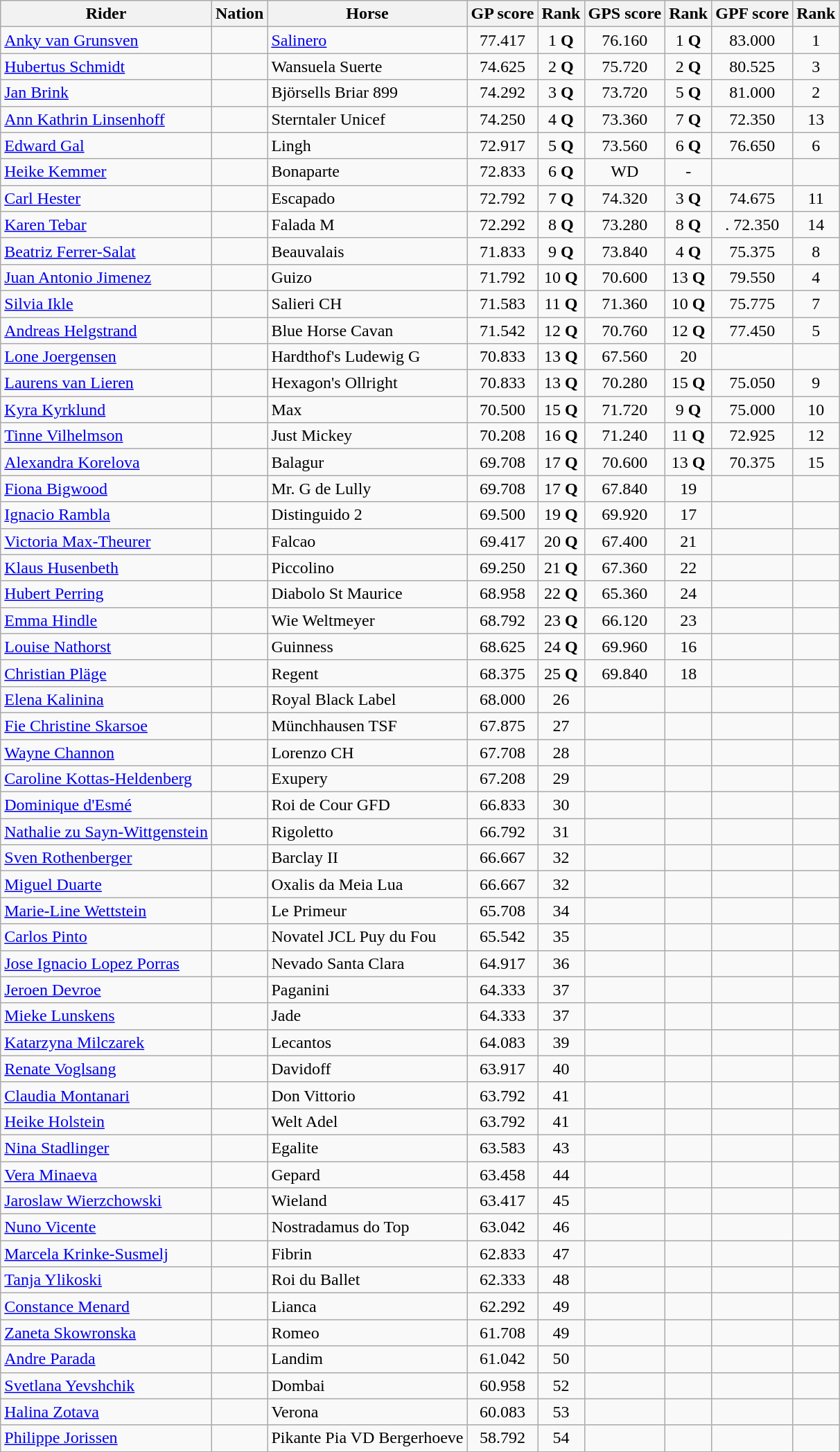<table class="wikitable sortable" style="text-align:center">
<tr>
<th>Rider</th>
<th>Nation</th>
<th>Horse</th>
<th>GP score</th>
<th>Rank</th>
<th>GPS score</th>
<th>Rank</th>
<th>GPF score</th>
<th>Rank</th>
</tr>
<tr>
<td align=left><a href='#'>Anky van Grunsven</a></td>
<td align=left></td>
<td align=left><a href='#'>Salinero</a></td>
<td>77.417</td>
<td>1 <strong>Q</strong></td>
<td>76.160</td>
<td>1 <strong>Q</strong></td>
<td>83.000</td>
<td>1</td>
</tr>
<tr>
<td align=left><a href='#'>Hubertus Schmidt</a></td>
<td align=left></td>
<td align=left>Wansuela Suerte</td>
<td>74.625</td>
<td>2 <strong>Q</strong></td>
<td>75.720</td>
<td>2 <strong>Q</strong></td>
<td>80.525</td>
<td>3</td>
</tr>
<tr>
<td align=left><a href='#'>Jan Brink</a></td>
<td align=left></td>
<td align=left>Björsells Briar 899</td>
<td>74.292</td>
<td>3 <strong>Q</strong></td>
<td>73.720</td>
<td>5 <strong>Q</strong></td>
<td>81.000</td>
<td>2</td>
</tr>
<tr>
<td align=left><a href='#'>Ann Kathrin Linsenhoff</a></td>
<td align=left></td>
<td align=left>Sterntaler Unicef</td>
<td>74.250</td>
<td>4 <strong>Q</strong></td>
<td>73.360</td>
<td>7 <strong>Q</strong></td>
<td>72.350</td>
<td>13</td>
</tr>
<tr>
<td align=left><a href='#'>Edward Gal</a></td>
<td align=left></td>
<td align=left>Lingh</td>
<td>72.917</td>
<td>5 <strong>Q</strong></td>
<td>73.560</td>
<td>6 <strong>Q</strong></td>
<td>76.650</td>
<td>6</td>
</tr>
<tr>
<td align=left><a href='#'>Heike Kemmer</a></td>
<td align=left></td>
<td align=left>Bonaparte</td>
<td>72.833</td>
<td>6 <strong>Q</strong></td>
<td>WD</td>
<td>-</td>
<td></td>
<td></td>
</tr>
<tr>
<td align=left><a href='#'>Carl Hester</a></td>
<td align=left></td>
<td align=left>Escapado</td>
<td>72.792</td>
<td>7 <strong>Q</strong></td>
<td>74.320</td>
<td>3 <strong>Q</strong></td>
<td>74.675</td>
<td>11</td>
</tr>
<tr>
<td align=left><a href='#'>Karen Tebar</a></td>
<td align=left></td>
<td align=left>Falada M</td>
<td>72.292</td>
<td>8 <strong>Q</strong></td>
<td>73.280</td>
<td>8 <strong>Q</strong></td>
<td>. 72.350</td>
<td>14</td>
</tr>
<tr>
<td align=left><a href='#'>Beatriz Ferrer-Salat</a></td>
<td align=left></td>
<td align=left>Beauvalais</td>
<td>71.833</td>
<td>9 <strong>Q</strong></td>
<td>73.840</td>
<td>4 <strong>Q</strong></td>
<td>75.375</td>
<td>8</td>
</tr>
<tr>
<td align=left><a href='#'>Juan Antonio Jimenez</a></td>
<td align=left></td>
<td align=left>Guizo</td>
<td>71.792</td>
<td>10 <strong>Q</strong></td>
<td>70.600</td>
<td>13 <strong>Q</strong></td>
<td>79.550</td>
<td>4</td>
</tr>
<tr>
<td align=left><a href='#'>Silvia Ikle</a></td>
<td align=left></td>
<td align=left>Salieri CH</td>
<td>71.583</td>
<td>11 <strong>Q</strong></td>
<td>71.360</td>
<td>10 <strong>Q</strong></td>
<td>75.775</td>
<td>7</td>
</tr>
<tr>
<td align=left><a href='#'>Andreas Helgstrand</a></td>
<td align=left></td>
<td align=left>Blue Horse Cavan</td>
<td>71.542</td>
<td>12 <strong>Q</strong></td>
<td>70.760</td>
<td>12 <strong>Q</strong></td>
<td>77.450</td>
<td>5</td>
</tr>
<tr>
<td align=left><a href='#'>Lone Joergensen</a></td>
<td align=left></td>
<td align=left>Hardthof's Ludewig G</td>
<td>70.833</td>
<td>13 <strong>Q</strong></td>
<td>67.560</td>
<td>20</td>
<td></td>
<td></td>
</tr>
<tr>
<td align=left><a href='#'>Laurens van Lieren</a></td>
<td align=left></td>
<td align=left>Hexagon's Ollright</td>
<td>70.833</td>
<td>13 <strong>Q</strong></td>
<td>70.280</td>
<td>15 <strong>Q</strong></td>
<td>75.050</td>
<td>9</td>
</tr>
<tr>
<td align=left><a href='#'>Kyra Kyrklund</a></td>
<td align=left></td>
<td align=left>Max</td>
<td>70.500</td>
<td>15 <strong>Q</strong></td>
<td>71.720</td>
<td>9 <strong>Q</strong></td>
<td>75.000</td>
<td>10</td>
</tr>
<tr>
<td align=left><a href='#'>Tinne Vilhelmson</a></td>
<td align=left></td>
<td align=left>Just Mickey</td>
<td>70.208</td>
<td>16 <strong>Q</strong></td>
<td>71.240</td>
<td>11 <strong>Q</strong></td>
<td>72.925</td>
<td>12</td>
</tr>
<tr>
<td align=left><a href='#'>Alexandra Korelova</a></td>
<td align=left></td>
<td align=left>Balagur</td>
<td>69.708</td>
<td>17 <strong>Q</strong></td>
<td>70.600</td>
<td>13 <strong>Q</strong></td>
<td>70.375</td>
<td>15</td>
</tr>
<tr>
<td align=left><a href='#'>Fiona Bigwood</a></td>
<td align=left></td>
<td align=left>Mr. G de Lully</td>
<td>69.708</td>
<td>17 <strong>Q</strong></td>
<td>67.840</td>
<td>19</td>
<td></td>
<td></td>
</tr>
<tr>
<td align=left><a href='#'>Ignacio Rambla</a></td>
<td align=left></td>
<td align=left>Distinguido 2</td>
<td>69.500</td>
<td>19 <strong>Q</strong></td>
<td>69.920</td>
<td>17</td>
<td></td>
<td></td>
</tr>
<tr>
<td align=left><a href='#'>Victoria Max-Theurer</a></td>
<td align=left></td>
<td align=left>Falcao</td>
<td>69.417</td>
<td>20 <strong>Q</strong></td>
<td>67.400</td>
<td>21</td>
<td></td>
<td></td>
</tr>
<tr>
<td align=left><a href='#'>Klaus Husenbeth</a></td>
<td align=left></td>
<td align=left>Piccolino</td>
<td>69.250</td>
<td>21 <strong>Q</strong></td>
<td>67.360</td>
<td>22</td>
<td></td>
<td></td>
</tr>
<tr>
<td align=left><a href='#'>Hubert Perring</a></td>
<td align=left></td>
<td align=left>Diabolo St Maurice</td>
<td>68.958</td>
<td>22 <strong>Q</strong></td>
<td>65.360</td>
<td>24</td>
<td></td>
<td></td>
</tr>
<tr>
<td align=left><a href='#'>Emma Hindle</a></td>
<td align=left></td>
<td align=left>Wie Weltmeyer</td>
<td>68.792</td>
<td>23 <strong>Q</strong></td>
<td>66.120</td>
<td>23</td>
<td></td>
<td></td>
</tr>
<tr>
<td align=left><a href='#'>Louise Nathorst</a></td>
<td align=left></td>
<td align=left>Guinness</td>
<td>68.625</td>
<td>24 <strong>Q</strong></td>
<td>69.960</td>
<td>16</td>
<td></td>
<td></td>
</tr>
<tr>
<td align=left><a href='#'>Christian Pläge</a></td>
<td align=left></td>
<td align=left>Regent</td>
<td>68.375</td>
<td>25 <strong>Q</strong></td>
<td>69.840</td>
<td>18</td>
<td></td>
<td></td>
</tr>
<tr>
<td align=left><a href='#'>Elena Kalinina</a></td>
<td align=left></td>
<td align=left>Royal Black Label</td>
<td>68.000</td>
<td>26</td>
<td></td>
<td></td>
<td></td>
<td></td>
</tr>
<tr>
<td align=left><a href='#'>Fie Christine Skarsoe</a></td>
<td align=left></td>
<td align=left>Münchhausen TSF</td>
<td>67.875</td>
<td>27</td>
<td></td>
<td></td>
<td></td>
<td></td>
</tr>
<tr>
<td align=left><a href='#'>Wayne Channon</a></td>
<td align=left></td>
<td align=left>Lorenzo CH</td>
<td>67.708</td>
<td>28</td>
<td></td>
<td></td>
<td></td>
<td></td>
</tr>
<tr>
<td align=left><a href='#'>Caroline Kottas-Heldenberg</a></td>
<td align=left></td>
<td align=left>Exupery</td>
<td>67.208</td>
<td>29</td>
<td></td>
<td></td>
<td></td>
<td></td>
</tr>
<tr>
<td align=left><a href='#'>Dominique d'Esmé</a></td>
<td align=left></td>
<td align=left>Roi de Cour GFD</td>
<td>66.833</td>
<td>30</td>
<td></td>
<td></td>
<td></td>
<td></td>
</tr>
<tr>
<td align=left><a href='#'>Nathalie zu Sayn-Wittgenstein</a></td>
<td align=left></td>
<td align=left>Rigoletto</td>
<td>66.792</td>
<td>31</td>
<td></td>
<td></td>
<td></td>
<td></td>
</tr>
<tr>
<td align=left><a href='#'>Sven Rothenberger</a></td>
<td align=left></td>
<td align=left>Barclay II</td>
<td>66.667</td>
<td>32</td>
<td></td>
<td></td>
<td></td>
<td></td>
</tr>
<tr>
<td align=left><a href='#'>Miguel Duarte</a></td>
<td align=left></td>
<td align=left>Oxalis da Meia Lua</td>
<td>66.667</td>
<td>32</td>
<td></td>
<td></td>
<td></td>
<td></td>
</tr>
<tr>
<td align=left><a href='#'>Marie-Line Wettstein</a></td>
<td align=left></td>
<td align=left>Le Primeur</td>
<td>65.708</td>
<td>34</td>
<td></td>
<td></td>
<td></td>
<td></td>
</tr>
<tr>
<td align=left><a href='#'>Carlos Pinto</a></td>
<td align=left></td>
<td align=left>Novatel JCL Puy du Fou</td>
<td>65.542</td>
<td>35</td>
<td></td>
<td></td>
<td></td>
<td></td>
</tr>
<tr>
<td align=left><a href='#'>Jose Ignacio Lopez Porras</a></td>
<td align=left></td>
<td align=left>Nevado Santa Clara</td>
<td>64.917</td>
<td>36</td>
<td></td>
<td></td>
<td></td>
<td></td>
</tr>
<tr>
<td align=left><a href='#'>Jeroen Devroe</a></td>
<td align=left></td>
<td align=left>Paganini</td>
<td>64.333</td>
<td>37</td>
<td></td>
<td></td>
<td></td>
<td></td>
</tr>
<tr>
<td align=left><a href='#'>Mieke Lunskens</a></td>
<td align=left></td>
<td align=left>Jade</td>
<td>64.333</td>
<td>37</td>
<td></td>
<td></td>
<td></td>
<td></td>
</tr>
<tr>
<td align=left><a href='#'>Katarzyna Milczarek</a></td>
<td align=left></td>
<td align=left>Lecantos</td>
<td>64.083</td>
<td>39</td>
<td></td>
<td></td>
<td></td>
<td></td>
</tr>
<tr>
<td align=left><a href='#'>Renate Voglsang</a></td>
<td align=left></td>
<td align=left>Davidoff</td>
<td>63.917</td>
<td>40</td>
<td></td>
<td></td>
<td></td>
<td></td>
</tr>
<tr>
<td align=left><a href='#'>Claudia Montanari</a></td>
<td align=left></td>
<td align=left>Don Vittorio</td>
<td>63.792</td>
<td>41</td>
<td></td>
<td></td>
<td></td>
<td></td>
</tr>
<tr>
<td align=left><a href='#'>Heike Holstein</a></td>
<td align=left></td>
<td align=left>Welt Adel</td>
<td>63.792</td>
<td>41</td>
<td></td>
<td></td>
<td></td>
<td></td>
</tr>
<tr>
<td align=left><a href='#'>Nina Stadlinger</a></td>
<td align=left></td>
<td align=left>Egalite</td>
<td>63.583</td>
<td>43</td>
<td></td>
<td></td>
<td></td>
<td></td>
</tr>
<tr>
<td align=left><a href='#'>Vera Minaeva</a></td>
<td align=left></td>
<td align=left>Gepard</td>
<td>63.458</td>
<td>44</td>
<td></td>
<td></td>
<td></td>
<td></td>
</tr>
<tr>
<td align=left><a href='#'>Jaroslaw Wierzchowski</a></td>
<td align=left></td>
<td align=left>Wieland</td>
<td>63.417</td>
<td>45</td>
<td></td>
<td></td>
<td></td>
<td></td>
</tr>
<tr>
<td align=left><a href='#'>Nuno Vicente</a></td>
<td align=left></td>
<td align=left>Nostradamus do Top</td>
<td>63.042</td>
<td>46</td>
<td></td>
<td></td>
<td></td>
<td></td>
</tr>
<tr>
<td align=left><a href='#'>Marcela Krinke-Susmelj</a></td>
<td align=left></td>
<td align=left>Fibrin</td>
<td>62.833</td>
<td>47</td>
<td></td>
<td></td>
<td></td>
<td></td>
</tr>
<tr>
<td align=left><a href='#'>Tanja Ylikoski</a></td>
<td align=left></td>
<td align=left>Roi du Ballet</td>
<td>62.333</td>
<td>48</td>
<td></td>
<td></td>
<td></td>
<td></td>
</tr>
<tr>
<td align=left><a href='#'>Constance Menard</a></td>
<td align=left></td>
<td align=left>Lianca</td>
<td>62.292</td>
<td>49</td>
<td></td>
<td></td>
<td></td>
<td></td>
</tr>
<tr>
<td align=left><a href='#'>Zaneta Skowronska</a></td>
<td align=left></td>
<td align=left>Romeo</td>
<td>61.708</td>
<td>49</td>
<td></td>
<td></td>
<td></td>
<td></td>
</tr>
<tr>
<td align=left><a href='#'>Andre Parada</a></td>
<td align=left></td>
<td align=left>Landim</td>
<td>61.042</td>
<td>50</td>
<td></td>
<td></td>
<td></td>
<td></td>
</tr>
<tr>
<td align=left><a href='#'>Svetlana Yevshchik</a></td>
<td align=left></td>
<td align=left>Dombai</td>
<td>60.958</td>
<td>52</td>
<td></td>
<td></td>
<td></td>
<td></td>
</tr>
<tr>
<td align=left><a href='#'>Halina Zotava</a></td>
<td align=left></td>
<td align=left>Verona</td>
<td>60.083</td>
<td>53</td>
<td></td>
<td></td>
<td></td>
<td></td>
</tr>
<tr>
<td align=left><a href='#'>Philippe Jorissen</a></td>
<td align=left></td>
<td align=left>Pikante Pia VD Bergerhoeve</td>
<td>58.792</td>
<td>54</td>
<td></td>
<td></td>
<td></td>
<td></td>
</tr>
</table>
